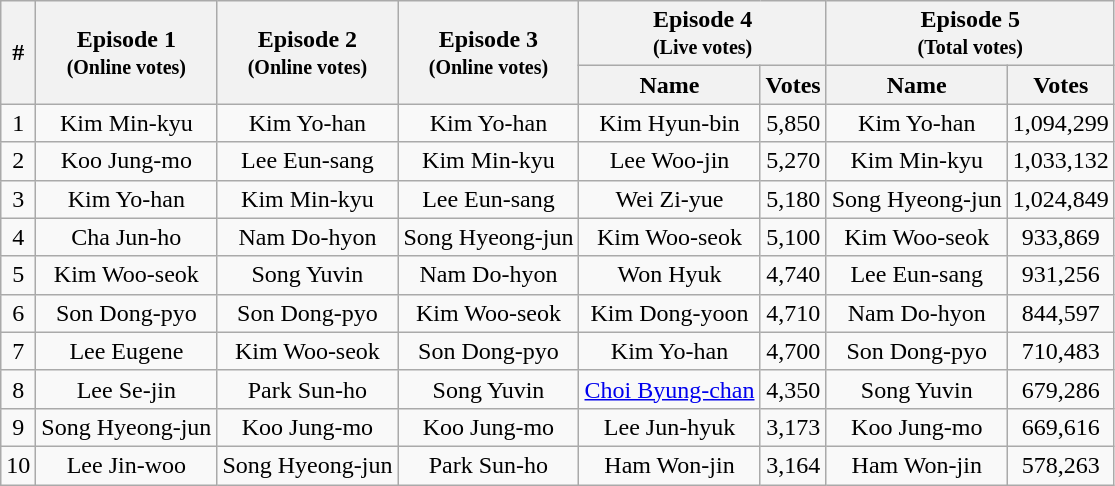<table class="wikitable sortable" style="text-align:center;">
<tr>
<th rowspan="2">#</th>
<th rowspan="2">Episode 1<br><small>(Online votes)</small></th>
<th rowspan="2">Episode 2<br><small>(Online votes)</small></th>
<th rowspan="2">Episode 3<br><small>(Online votes)</small></th>
<th colspan="2">Episode 4<br><small>(Live votes)</small></th>
<th colspan="2">Episode 5<br><small>(Total votes)</small></th>
</tr>
<tr>
<th>Name</th>
<th>Votes</th>
<th>Name</th>
<th>Votes</th>
</tr>
<tr>
<td>1</td>
<td>Kim Min-kyu</td>
<td>Kim Yo-han</td>
<td>Kim Yo-han</td>
<td>Kim Hyun-bin</td>
<td>5,850</td>
<td>Kim Yo-han</td>
<td>1,094,299</td>
</tr>
<tr>
<td>2</td>
<td>Koo Jung-mo</td>
<td>Lee Eun-sang</td>
<td>Kim Min-kyu</td>
<td>Lee Woo-jin</td>
<td>5,270</td>
<td>Kim Min-kyu</td>
<td>1,033,132</td>
</tr>
<tr>
<td>3</td>
<td>Kim Yo-han</td>
<td>Kim Min-kyu</td>
<td>Lee Eun-sang</td>
<td>Wei Zi-yue</td>
<td>5,180</td>
<td>Song Hyeong-jun</td>
<td>1,024,849</td>
</tr>
<tr>
<td>4</td>
<td>Cha Jun-ho</td>
<td>Nam Do-hyon</td>
<td>Song Hyeong-jun</td>
<td>Kim Woo-seok</td>
<td>5,100</td>
<td>Kim Woo-seok</td>
<td>933,869</td>
</tr>
<tr>
<td>5</td>
<td>Kim Woo-seok</td>
<td>Song Yuvin</td>
<td>Nam Do-hyon</td>
<td>Won Hyuk</td>
<td>4,740</td>
<td>Lee Eun-sang</td>
<td>931,256</td>
</tr>
<tr>
<td>6</td>
<td>Son Dong-pyo</td>
<td>Son Dong-pyo</td>
<td>Kim Woo-seok</td>
<td>Kim Dong-yoon</td>
<td>4,710</td>
<td>Nam Do-hyon</td>
<td>844,597</td>
</tr>
<tr>
<td>7</td>
<td>Lee Eugene</td>
<td>Kim Woo-seok</td>
<td>Son Dong-pyo</td>
<td>Kim Yo-han</td>
<td>4,700</td>
<td>Son Dong-pyo</td>
<td>710,483</td>
</tr>
<tr>
<td>8</td>
<td>Lee Se-jin</td>
<td>Park Sun-ho</td>
<td>Song Yuvin</td>
<td><a href='#'>Choi Byung-chan</a></td>
<td>4,350</td>
<td>Song Yuvin</td>
<td>679,286</td>
</tr>
<tr>
<td>9</td>
<td>Song Hyeong-jun</td>
<td>Koo Jung-mo</td>
<td>Koo Jung-mo</td>
<td>Lee Jun-hyuk</td>
<td>3,173</td>
<td>Koo Jung-mo</td>
<td>669,616</td>
</tr>
<tr>
<td>10</td>
<td>Lee Jin-woo</td>
<td>Song Hyeong-jun</td>
<td>Park Sun-ho</td>
<td>Ham Won-jin</td>
<td>3,164</td>
<td>Ham Won-jin</td>
<td>578,263</td>
</tr>
</table>
